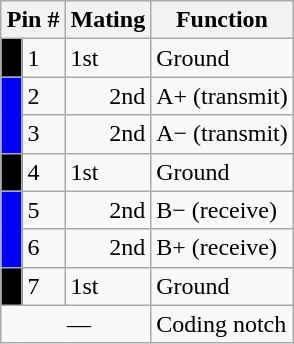<table class="wikitable" style="float:right; margin-left:1em; margin-right:0; margin-top:0;">
<tr>
<th colspan="2">Pin #</th>
<th>Mating</th>
<th>Function</th>
</tr>
<tr>
<td style="background:black;"></td>
<td>1</td>
<td style="text-align:left;">1st</td>
<td>Ground</td>
</tr>
<tr>
<td rowspan="2" style="background:blue;"></td>
<td>2</td>
<td style="text-align:right;">2nd</td>
<td>A+ (transmit)</td>
</tr>
<tr>
<td>3</td>
<td style="text-align:right;">2nd</td>
<td>A− (transmit)</td>
</tr>
<tr>
<td style="background:black;"></td>
<td>4</td>
<td style="text-align:left;">1st</td>
<td>Ground</td>
</tr>
<tr>
<td rowspan="2" style="background:blue;"></td>
<td>5</td>
<td style="text-align:right;">2nd</td>
<td>B− (receive)</td>
</tr>
<tr>
<td>6</td>
<td style="text-align:right;">2nd</td>
<td>B+ (receive)</td>
</tr>
<tr>
<td style="background:black;"></td>
<td>7</td>
<td style="text-align:left;">1st</td>
<td>Ground</td>
</tr>
<tr>
<td colspan="3" style="text-align:center;"> —</td>
<td>Coding notch</td>
</tr>
</table>
